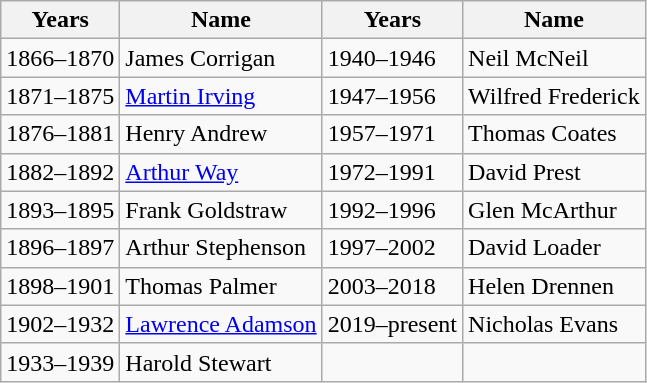<table class="wikitable">
<tr>
<th>Years</th>
<th>Name</th>
<th>Years</th>
<th>Name</th>
</tr>
<tr>
<td>1866–1870</td>
<td>James Corrigan</td>
<td>1940–1946</td>
<td>Neil McNeil</td>
</tr>
<tr>
<td>1871–1875</td>
<td><a href='#'>Martin Irving</a></td>
<td>1947–1956</td>
<td>Wilfred Frederick</td>
</tr>
<tr>
<td>1876–1881</td>
<td>Henry Andrew</td>
<td>1957–1971</td>
<td>Thomas Coates</td>
</tr>
<tr>
<td>1882–1892</td>
<td><a href='#'>Arthur Way</a></td>
<td>1972–1991</td>
<td>David Prest</td>
</tr>
<tr>
<td>1893–1895</td>
<td>Frank Goldstraw</td>
<td>1992–1996</td>
<td>Glen McArthur</td>
</tr>
<tr>
<td>1896–1897</td>
<td>Arthur Stephenson</td>
<td>1997–2002</td>
<td>David Loader</td>
</tr>
<tr>
<td>1898–1901</td>
<td>Thomas Palmer</td>
<td>2003–2018</td>
<td>Helen Drennen</td>
</tr>
<tr>
<td>1902–1932</td>
<td><a href='#'>Lawrence Adamson</a></td>
<td>2019–present</td>
<td>Nicholas Evans</td>
</tr>
<tr>
<td>1933–1939</td>
<td>Harold Stewart</td>
<td></td>
<td></td>
</tr>
</table>
